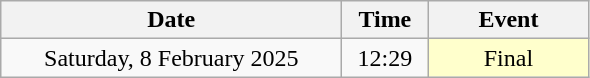<table class = "wikitable" style="text-align:center;">
<tr>
<th width=220>Date</th>
<th width=50>Time</th>
<th width=100>Event</th>
</tr>
<tr>
<td>Saturday, 8 February 2025</td>
<td>12:29</td>
<td bgcolor=ffffcc>Final</td>
</tr>
</table>
